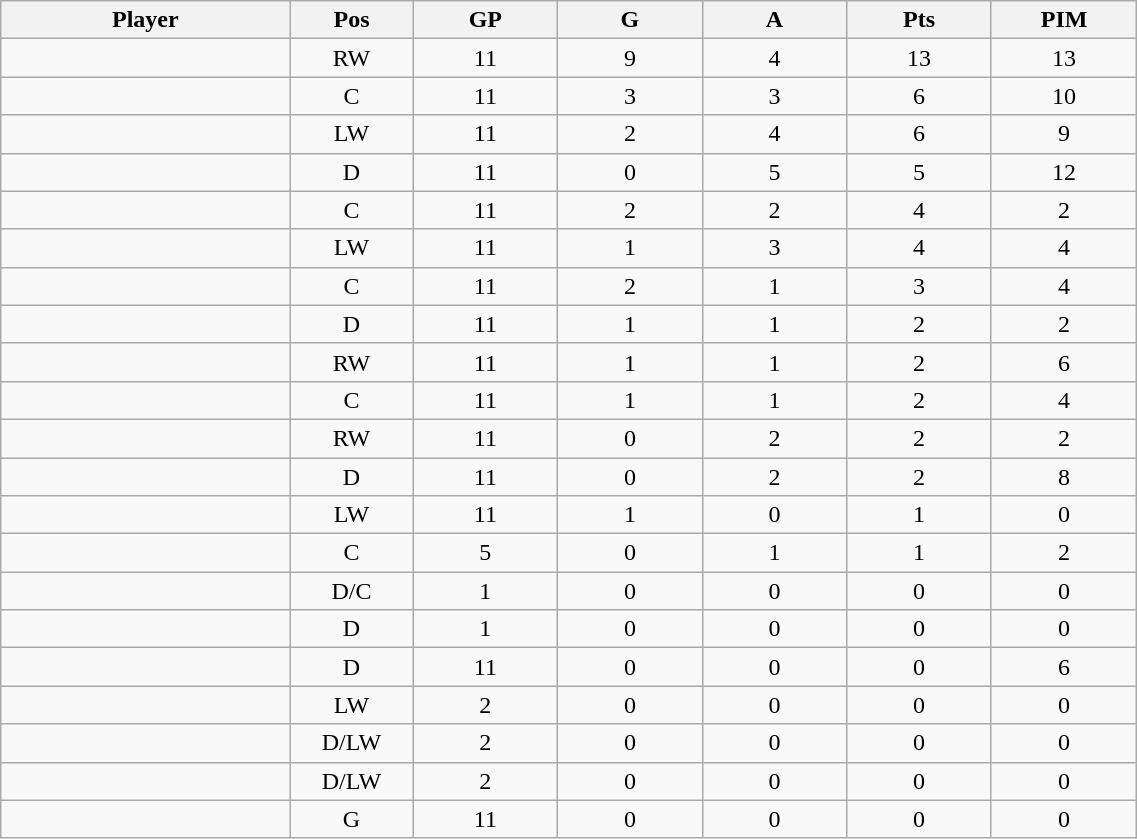<table class="wikitable sortable" width="60%">
<tr ALIGN="center">
<th bgcolor="#DDDDFF" width="10%">Player</th>
<th bgcolor="#DDDDFF" width="3%" title="Position">Pos</th>
<th bgcolor="#DDDDFF" width="5%" title="Games played">GP</th>
<th bgcolor="#DDDDFF" width="5%" title="Goals">G</th>
<th bgcolor="#DDDDFF" width="5%" title="Assists">A</th>
<th bgcolor="#DDDDFF" width="5%" title="Points">Pts</th>
<th bgcolor="#DDDDFF" width="5%" title="Penalties in Minutes">PIM</th>
</tr>
<tr align="center">
<td align="right"></td>
<td>RW</td>
<td>11</td>
<td>9</td>
<td>4</td>
<td>13</td>
<td>13</td>
</tr>
<tr align="center">
<td align="right"></td>
<td>C</td>
<td>11</td>
<td>3</td>
<td>3</td>
<td>6</td>
<td>10</td>
</tr>
<tr align="center">
<td align="right"></td>
<td>LW</td>
<td>11</td>
<td>2</td>
<td>4</td>
<td>6</td>
<td>9</td>
</tr>
<tr align="center">
<td align="right"></td>
<td>D</td>
<td>11</td>
<td>0</td>
<td>5</td>
<td>5</td>
<td>12</td>
</tr>
<tr align="center">
<td align="right"></td>
<td>C</td>
<td>11</td>
<td>2</td>
<td>2</td>
<td>4</td>
<td>2</td>
</tr>
<tr align="center">
<td align="right"></td>
<td>LW</td>
<td>11</td>
<td>1</td>
<td>3</td>
<td>4</td>
<td>4</td>
</tr>
<tr align="center">
<td align="right"></td>
<td>C</td>
<td>11</td>
<td>2</td>
<td>1</td>
<td>3</td>
<td>4</td>
</tr>
<tr align="center">
<td align="right"></td>
<td>D</td>
<td>11</td>
<td>1</td>
<td>1</td>
<td>2</td>
<td>2</td>
</tr>
<tr align="center">
<td align="right"></td>
<td>RW</td>
<td>11</td>
<td>1</td>
<td>1</td>
<td>2</td>
<td>6</td>
</tr>
<tr align="center">
<td align="right"></td>
<td>C</td>
<td>11</td>
<td>1</td>
<td>1</td>
<td>2</td>
<td>4</td>
</tr>
<tr align="center">
<td align="right"></td>
<td>RW</td>
<td>11</td>
<td>0</td>
<td>2</td>
<td>2</td>
<td>2</td>
</tr>
<tr align="center">
<td align="right"></td>
<td>D</td>
<td>11</td>
<td>0</td>
<td>2</td>
<td>2</td>
<td>8</td>
</tr>
<tr align="center">
<td align="right"></td>
<td>LW</td>
<td>11</td>
<td>1</td>
<td>0</td>
<td>1</td>
<td>0</td>
</tr>
<tr align="center">
<td align="right"></td>
<td>C</td>
<td>5</td>
<td>0</td>
<td>1</td>
<td>1</td>
<td>2</td>
</tr>
<tr align="center">
<td align="right"></td>
<td>D/C</td>
<td>1</td>
<td>0</td>
<td>0</td>
<td>0</td>
<td>0</td>
</tr>
<tr align="center">
<td align="right"></td>
<td>D</td>
<td>1</td>
<td>0</td>
<td>0</td>
<td>0</td>
<td>0</td>
</tr>
<tr align="center">
<td align="right"></td>
<td>D</td>
<td>11</td>
<td>0</td>
<td>0</td>
<td>0</td>
<td>6</td>
</tr>
<tr align="center">
<td align="right"></td>
<td>LW</td>
<td>2</td>
<td>0</td>
<td>0</td>
<td>0</td>
<td>0</td>
</tr>
<tr align="center">
<td align="right"></td>
<td>D/LW</td>
<td>2</td>
<td>0</td>
<td>0</td>
<td>0</td>
<td>0</td>
</tr>
<tr align="center">
<td align="right"></td>
<td>D/LW</td>
<td>2</td>
<td>0</td>
<td>0</td>
<td>0</td>
<td>0</td>
</tr>
<tr align="center">
<td align="right"></td>
<td>G</td>
<td>11</td>
<td>0</td>
<td>0</td>
<td>0</td>
<td>0</td>
</tr>
</table>
